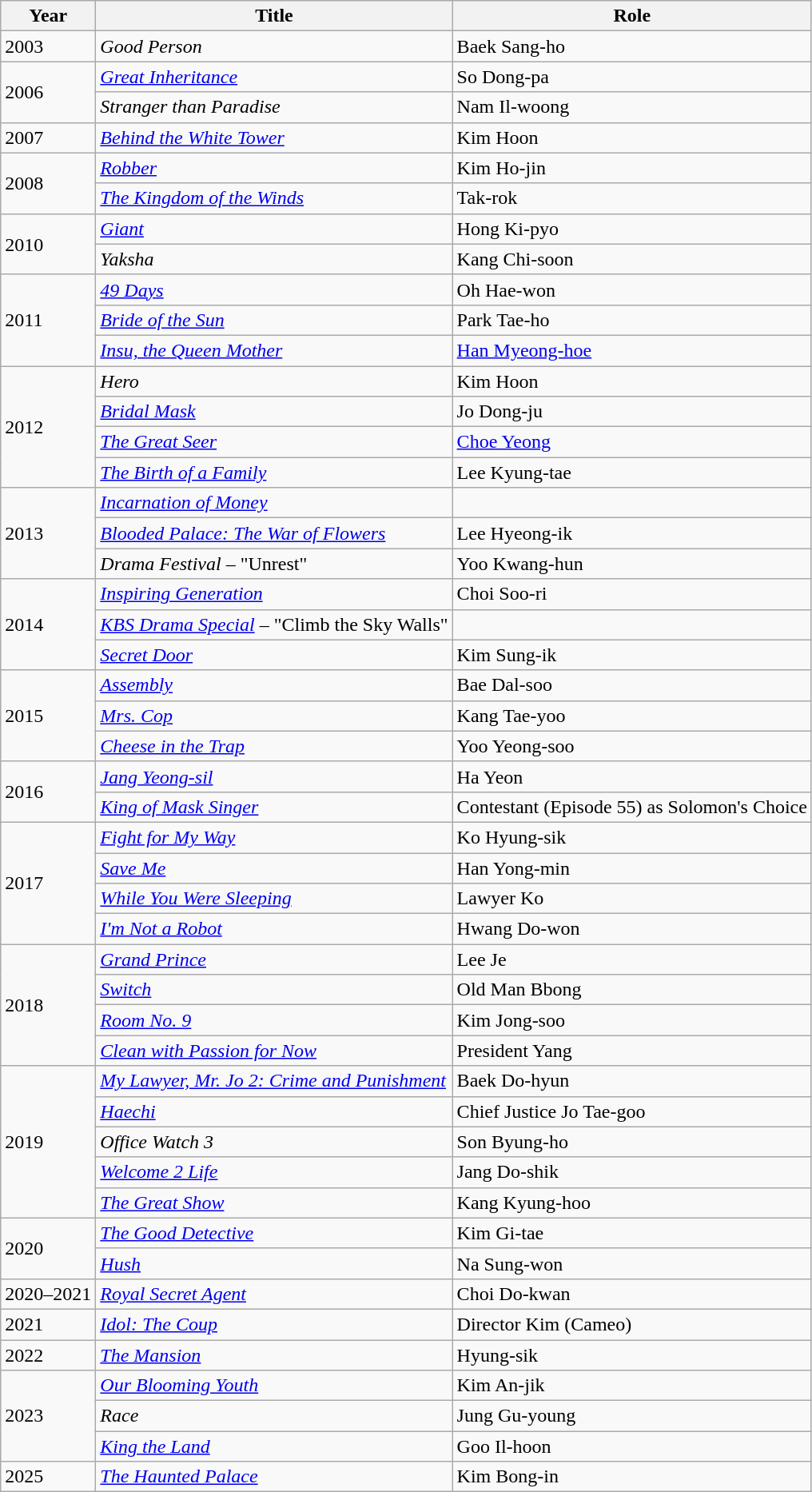<table class="wikitable sortable">
<tr>
<th>Year</th>
<th>Title</th>
<th>Role</th>
</tr>
<tr>
<td>2003</td>
<td><em>Good Person</em></td>
<td>Baek Sang-ho</td>
</tr>
<tr>
<td rowspan=2>2006</td>
<td><em><a href='#'>Great Inheritance</a></em></td>
<td>So Dong-pa</td>
</tr>
<tr>
<td><em>Stranger than Paradise</em></td>
<td>Nam Il-woong</td>
</tr>
<tr>
<td>2007</td>
<td><em><a href='#'>Behind the White Tower</a></em></td>
<td>Kim Hoon</td>
</tr>
<tr>
<td rowspan=2>2008</td>
<td><em><a href='#'>Robber</a></em></td>
<td>Kim Ho-jin</td>
</tr>
<tr>
<td><em><a href='#'>The Kingdom of the Winds</a></em></td>
<td>Tak-rok</td>
</tr>
<tr>
<td rowspan=2>2010</td>
<td><em><a href='#'>Giant</a></em></td>
<td>Hong Ki-pyo</td>
</tr>
<tr>
<td><em>Yaksha</em></td>
<td>Kang Chi-soon</td>
</tr>
<tr>
<td rowspan=3>2011</td>
<td><em><a href='#'>49 Days</a></em></td>
<td>Oh Hae-won</td>
</tr>
<tr>
<td><em><a href='#'>Bride of the Sun</a></em></td>
<td>Park Tae-ho</td>
</tr>
<tr>
<td><em><a href='#'>Insu, the Queen Mother</a></em></td>
<td><a href='#'>Han Myeong-hoe</a></td>
</tr>
<tr>
<td rowspan=4>2012</td>
<td><em>Hero</em></td>
<td>Kim Hoon</td>
</tr>
<tr>
<td><em><a href='#'>Bridal Mask</a></em></td>
<td>Jo Dong-ju</td>
</tr>
<tr>
<td><em><a href='#'>The Great Seer</a></em></td>
<td><a href='#'>Choe Yeong</a></td>
</tr>
<tr>
<td><em><a href='#'>The Birth of a Family</a></em></td>
<td>Lee Kyung-tae</td>
</tr>
<tr>
<td rowspan=3>2013</td>
<td><em><a href='#'>Incarnation of Money</a></em></td>
<td></td>
</tr>
<tr>
<td><em><a href='#'>Blooded Palace: The War of Flowers</a></em></td>
<td>Lee Hyeong-ik</td>
</tr>
<tr>
<td><em>Drama Festival</em> – "Unrest"</td>
<td>Yoo Kwang-hun</td>
</tr>
<tr>
<td rowspan=3>2014</td>
<td><em><a href='#'>Inspiring Generation</a></em></td>
<td>Choi Soo-ri</td>
</tr>
<tr>
<td><em><a href='#'>KBS Drama Special</a></em> – "Climb the Sky Walls"</td>
<td></td>
</tr>
<tr>
<td><em><a href='#'>Secret Door</a></em></td>
<td>Kim Sung-ik</td>
</tr>
<tr>
<td rowspan=3>2015</td>
<td><em><a href='#'>Assembly</a></em></td>
<td>Bae Dal-soo</td>
</tr>
<tr>
<td><em><a href='#'>Mrs. Cop</a></em></td>
<td>Kang Tae-yoo</td>
</tr>
<tr>
<td><em><a href='#'>Cheese in the Trap</a></em></td>
<td>Yoo Yeong-soo</td>
</tr>
<tr>
<td rowspan=2>2016</td>
<td><em><a href='#'>Jang Yeong-sil</a></em></td>
<td>Ha Yeon</td>
</tr>
<tr>
<td><em><a href='#'>King of Mask Singer</a></em></td>
<td>Contestant (Episode 55) as Solomon's Choice</td>
</tr>
<tr>
<td rowspan=4>2017</td>
<td><em><a href='#'>Fight for My Way</a></em></td>
<td>Ko Hyung-sik</td>
</tr>
<tr>
<td><em><a href='#'>Save Me</a></em></td>
<td>Han Yong-min</td>
</tr>
<tr>
<td><em><a href='#'>While You Were Sleeping</a></em></td>
<td>Lawyer Ko</td>
</tr>
<tr>
<td><em><a href='#'>I'm Not a Robot</a></em></td>
<td>Hwang Do-won</td>
</tr>
<tr>
<td rowspan=4>2018</td>
<td><em><a href='#'>Grand Prince</a></em></td>
<td>Lee Je</td>
</tr>
<tr>
<td><em><a href='#'>Switch</a></em></td>
<td>Old Man Bbong</td>
</tr>
<tr>
<td><em><a href='#'>Room No. 9</a></em></td>
<td>Kim Jong-soo</td>
</tr>
<tr>
<td><em><a href='#'>Clean with Passion for Now</a></em></td>
<td>President Yang</td>
</tr>
<tr>
<td rowspan=5>2019</td>
<td><em><a href='#'>My Lawyer, Mr. Jo 2: Crime and Punishment</a></em></td>
<td>Baek Do-hyun</td>
</tr>
<tr>
<td><em><a href='#'>Haechi</a></em></td>
<td>Chief Justice Jo Tae-goo</td>
</tr>
<tr>
<td><em>Office Watch 3</em></td>
<td>Son Byung-ho</td>
</tr>
<tr>
<td><em><a href='#'>Welcome 2 Life</a></em></td>
<td>Jang Do-shik</td>
</tr>
<tr>
<td><em><a href='#'>The Great Show</a></em></td>
<td>Kang Kyung-hoo</td>
</tr>
<tr>
<td rowspan=2>2020</td>
<td><em><a href='#'>The Good Detective</a></em></td>
<td>Kim Gi-tae</td>
</tr>
<tr>
<td><em><a href='#'>Hush</a></em></td>
<td>Na Sung-won</td>
</tr>
<tr>
<td>2020–2021</td>
<td><em><a href='#'>Royal Secret Agent</a></em></td>
<td>Choi Do-kwan</td>
</tr>
<tr>
<td>2021</td>
<td><em><a href='#'>Idol: The Coup</a></em></td>
<td>Director Kim (Cameo)</td>
</tr>
<tr>
<td>2022</td>
<td><em><a href='#'>The Mansion</a></em></td>
<td>Hyung-sik </td>
</tr>
<tr>
<td rowspan="3">2023</td>
<td><em><a href='#'>Our Blooming Youth</a></em></td>
<td>Kim An-jik</td>
</tr>
<tr>
<td><em>Race</em></td>
<td>Jung Gu-young</td>
</tr>
<tr>
<td><em><a href='#'>King the Land</a></em></td>
<td>Goo Il-hoon</td>
</tr>
<tr>
<td rowspan="1">2025</td>
<td><em><a href='#'>The Haunted Palace</a></em></td>
<td>Kim Bong-in</td>
</tr>
</table>
